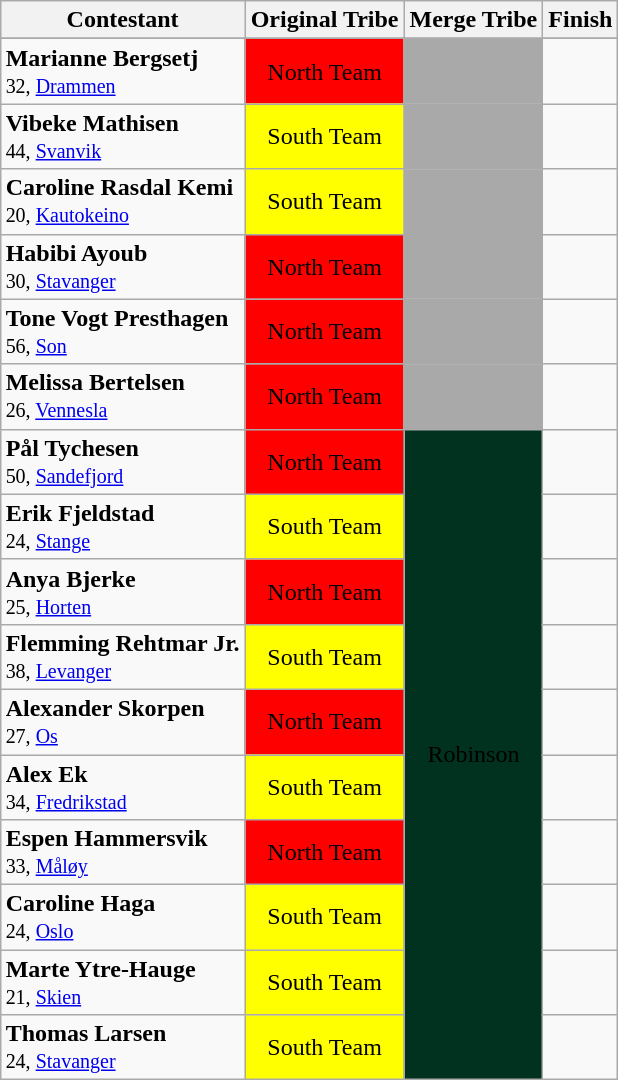<table class="wikitable sortable" style="margin:auto; text-align:center">
<tr>
<th>Contestant</th>
<th>Original Tribe</th>
<th>Merge Tribe</th>
<th>Finish</th>
</tr>
<tr>
</tr>
<tr>
<td align="left"><strong>Marianne Bergsetj</strong><br><small>32, <a href='#'>Drammen</a></small></td>
<td bgcolor="red">North Team</td>
<td bgcolor="darkgrey"></td>
<td></td>
</tr>
<tr>
<td align="left"><strong>Vibeke Mathisen</strong><br><small>44, <a href='#'>Svanvik</a></small></td>
<td bgcolor="yellow">South Team</td>
<td bgcolor="darkgrey"></td>
<td></td>
</tr>
<tr>
<td align="left"><strong>Caroline Rasdal Kemi</strong><br><small>20, <a href='#'>Kautokeino</a></small></td>
<td bgcolor="yellow">South Team</td>
<td bgcolor="darkgrey"></td>
<td></td>
</tr>
<tr>
<td align="left"><strong>Habibi Ayoub</strong><br><small>30, <a href='#'>Stavanger</a></small></td>
<td bgcolor="red">North Team</td>
<td bgcolor="darkgrey"></td>
<td></td>
</tr>
<tr>
<td align="left"><strong>Tone Vogt Presthagen</strong><br><small>56, <a href='#'>Son</a></small></td>
<td bgcolor="red">North Team</td>
<td bgcolor="darkgrey"></td>
<td></td>
</tr>
<tr>
<td align="left"><strong>Melissa Bertelsen</strong><br><small>26, <a href='#'>Vennesla</a></small></td>
<td bgcolor="red">North Team</td>
<td bgcolor="darkgrey"></td>
<td></td>
</tr>
<tr>
<td align="left"><strong>Pål Tychesen</strong><br><small>50, <a href='#'>Sandefjord</a></small></td>
<td bgcolor="red">North Team</td>
<td rowspan="10" bgcolor="#013220"><span>Robinson</span></td>
<td></td>
</tr>
<tr>
<td align="left"><strong>Erik Fjeldstad</strong><br><small>24, <a href='#'>Stange</a></small></td>
<td bgcolor="yellow">South Team</td>
<td></td>
</tr>
<tr>
<td align="left"><strong>Anya Bjerke</strong><br><small>25, <a href='#'>Horten</a></small></td>
<td bgcolor="red">North Team</td>
<td></td>
</tr>
<tr>
<td align="left"><strong>Flemming Rehtmar Jr.</strong><br><small>38, <a href='#'>Levanger</a></small></td>
<td bgcolor="yellow">South Team</td>
<td></td>
</tr>
<tr>
<td align="left"><strong>Alexander Skorpen</strong><br><small>27, <a href='#'>Os</a></small></td>
<td bgcolor="red">North Team</td>
<td></td>
</tr>
<tr>
<td align="left"><strong>Alex Ek</strong><br><small>34, <a href='#'>Fredrikstad</a></small></td>
<td bgcolor="yellow">South Team</td>
<td></td>
</tr>
<tr>
<td align="left"><strong>Espen Hammersvik</strong><br><small>33, <a href='#'>Måløy</a></small></td>
<td bgcolor="red">North Team</td>
<td></td>
</tr>
<tr>
<td align="left"><strong>Caroline Haga</strong><br><small>24, <a href='#'>Oslo</a></small></td>
<td bgcolor="yellow">South Team</td>
<td></td>
</tr>
<tr>
<td align="left"><strong>Marte Ytre-Hauge</strong><br><small>21, <a href='#'>Skien</a></small></td>
<td bgcolor="yellow">South Team</td>
<td></td>
</tr>
<tr>
<td align="left"><strong>Thomas Larsen</strong><br><small>24, <a href='#'>Stavanger</a></small></td>
<td bgcolor="yellow">South Team</td>
<td></td>
</tr>
</table>
